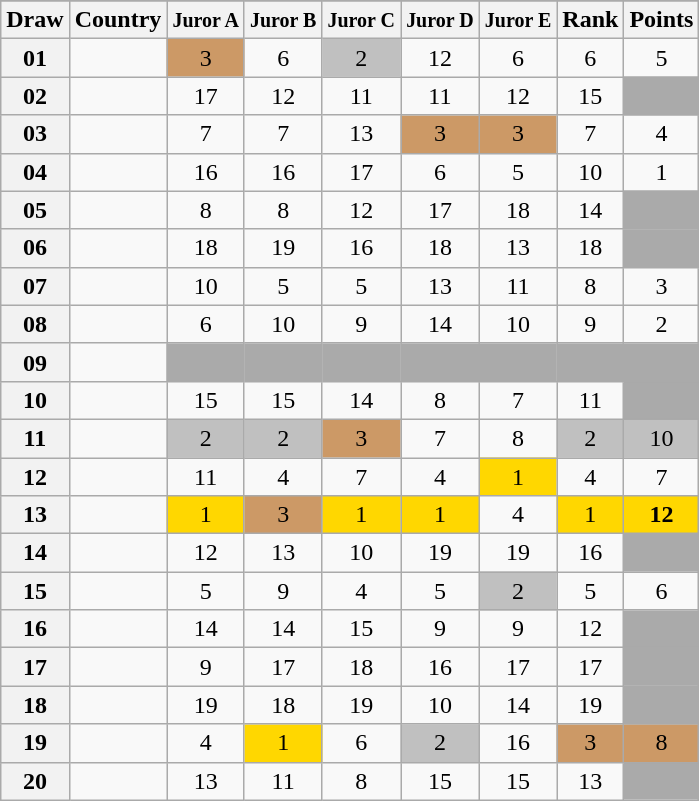<table class="sortable wikitable collapsible plainrowheaders" style="text-align:center;">
<tr>
</tr>
<tr>
<th scope="col">Draw</th>
<th scope="col">Country</th>
<th scope="col"><small>Juror A</small></th>
<th scope="col"><small>Juror B</small></th>
<th scope="col"><small>Juror C</small></th>
<th scope="col"><small>Juror D</small></th>
<th scope="col"><small>Juror E</small></th>
<th scope="col">Rank</th>
<th scope="col">Points</th>
</tr>
<tr>
<th scope="row" style="text-align:center;">01</th>
<td style="text-align:left;"></td>
<td style="background:#CC9966;">3</td>
<td>6</td>
<td style="background:silver;">2</td>
<td>12</td>
<td>6</td>
<td>6</td>
<td>5</td>
</tr>
<tr>
<th scope="row" style="text-align:center;">02</th>
<td style="text-align:left;"></td>
<td>17</td>
<td>12</td>
<td>11</td>
<td>11</td>
<td>12</td>
<td>15</td>
<td style="background:#AAAAAA;"></td>
</tr>
<tr>
<th scope="row" style="text-align:center;">03</th>
<td style="text-align:left;"></td>
<td>7</td>
<td>7</td>
<td>13</td>
<td style="background:#CC9966;">3</td>
<td style="background:#CC9966;">3</td>
<td>7</td>
<td>4</td>
</tr>
<tr>
<th scope="row" style="text-align:center;">04</th>
<td style="text-align:left;"></td>
<td>16</td>
<td>16</td>
<td>17</td>
<td>6</td>
<td>5</td>
<td>10</td>
<td>1</td>
</tr>
<tr>
<th scope="row" style="text-align:center;">05</th>
<td style="text-align:left;"></td>
<td>8</td>
<td>8</td>
<td>12</td>
<td>17</td>
<td>18</td>
<td>14</td>
<td style="background:#AAAAAA;"></td>
</tr>
<tr>
<th scope="row" style="text-align:center;">06</th>
<td style="text-align:left;"></td>
<td>18</td>
<td>19</td>
<td>16</td>
<td>18</td>
<td>13</td>
<td>18</td>
<td style="background:#AAAAAA;"></td>
</tr>
<tr>
<th scope="row" style="text-align:center;">07</th>
<td style="text-align:left;"></td>
<td>10</td>
<td>5</td>
<td>5</td>
<td>13</td>
<td>11</td>
<td>8</td>
<td>3</td>
</tr>
<tr>
<th scope="row" style="text-align:center;">08</th>
<td style="text-align:left;"></td>
<td>6</td>
<td>10</td>
<td>9</td>
<td>14</td>
<td>10</td>
<td>9</td>
<td>2</td>
</tr>
<tr class="sortbottom">
<th scope="row" style="text-align:center;">09</th>
<td style="text-align:left;"></td>
<td style="background:#AAAAAA;"></td>
<td style="background:#AAAAAA;"></td>
<td style="background:#AAAAAA;"></td>
<td style="background:#AAAAAA;"></td>
<td style="background:#AAAAAA;"></td>
<td style="background:#AAAAAA;"></td>
<td style="background:#AAAAAA;"></td>
</tr>
<tr>
<th scope="row" style="text-align:center;">10</th>
<td style="text-align:left;"></td>
<td>15</td>
<td>15</td>
<td>14</td>
<td>8</td>
<td>7</td>
<td>11</td>
<td style="background:#AAAAAA;"></td>
</tr>
<tr>
<th scope="row" style="text-align:center;">11</th>
<td style="text-align:left;"></td>
<td style="background:silver;">2</td>
<td style="background:silver;">2</td>
<td style="background:#CC9966;">3</td>
<td>7</td>
<td>8</td>
<td style="background:silver;">2</td>
<td style="background:silver;">10</td>
</tr>
<tr>
<th scope="row" style="text-align:center;">12</th>
<td style="text-align:left;"></td>
<td>11</td>
<td>4</td>
<td>7</td>
<td>4</td>
<td style="background:gold;">1</td>
<td>4</td>
<td>7</td>
</tr>
<tr>
<th scope="row" style="text-align:center;">13</th>
<td style="text-align:left;"></td>
<td style="background:gold;">1</td>
<td style="background:#CC9966;">3</td>
<td style="background:gold;">1</td>
<td style="background:gold;">1</td>
<td>4</td>
<td style="background:gold;">1</td>
<td style="background:gold;"><strong>12</strong></td>
</tr>
<tr>
<th scope="row" style="text-align:center;">14</th>
<td style="text-align:left;"></td>
<td>12</td>
<td>13</td>
<td>10</td>
<td>19</td>
<td>19</td>
<td>16</td>
<td style="background:#AAAAAA;"></td>
</tr>
<tr>
<th scope="row" style="text-align:center;">15</th>
<td style="text-align:left;"></td>
<td>5</td>
<td>9</td>
<td>4</td>
<td>5</td>
<td style="background:silver;">2</td>
<td>5</td>
<td>6</td>
</tr>
<tr>
<th scope="row" style="text-align:center;">16</th>
<td style="text-align:left;"></td>
<td>14</td>
<td>14</td>
<td>15</td>
<td>9</td>
<td>9</td>
<td>12</td>
<td style="background:#AAAAAA;"></td>
</tr>
<tr>
<th scope="row" style="text-align:center;">17</th>
<td style="text-align:left;"></td>
<td>9</td>
<td>17</td>
<td>18</td>
<td>16</td>
<td>17</td>
<td>17</td>
<td style="background:#AAAAAA;"></td>
</tr>
<tr>
<th scope="row" style="text-align:center;">18</th>
<td style="text-align:left;"></td>
<td>19</td>
<td>18</td>
<td>19</td>
<td>10</td>
<td>14</td>
<td>19</td>
<td style="background:#AAAAAA;"></td>
</tr>
<tr>
<th scope="row" style="text-align:center;">19</th>
<td style="text-align:left;"></td>
<td>4</td>
<td style="background:gold;">1</td>
<td>6</td>
<td style="background:silver;">2</td>
<td>16</td>
<td style="background:#CC9966;">3</td>
<td style="background:#CC9966;">8</td>
</tr>
<tr>
<th scope="row" style="text-align:center;">20</th>
<td style="text-align:left;"></td>
<td>13</td>
<td>11</td>
<td>8</td>
<td>15</td>
<td>15</td>
<td>13</td>
<td style="background:#AAAAAA;"></td>
</tr>
</table>
